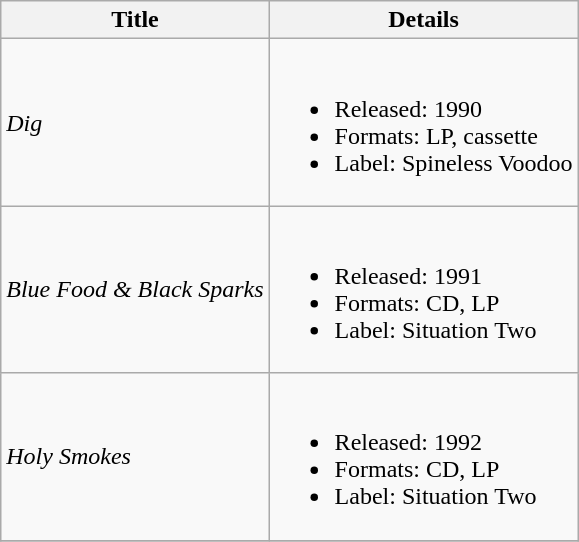<table class="wikitable">
<tr>
<th>Title</th>
<th>Details</th>
</tr>
<tr>
<td style="text-align:left;"><em>Dig</em></td>
<td><br><ul><li>Released: 1990</li><li>Formats: LP, cassette</li><li>Label: Spineless Voodoo</li></ul></td>
</tr>
<tr>
<td style="text-align:left;"><em>Blue Food & Black Sparks</em></td>
<td><br><ul><li>Released: 1991</li><li>Formats: CD, LP</li><li>Label: Situation Two</li></ul></td>
</tr>
<tr>
<td style="text-align:left;"><em>Holy Smokes</em></td>
<td><br><ul><li>Released: 1992</li><li>Formats: CD, LP</li><li>Label: Situation Two</li></ul></td>
</tr>
<tr>
</tr>
</table>
